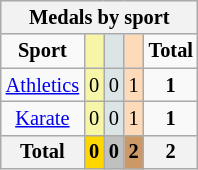<table class="wikitable" style="font-size:85%; text-align:center;">
<tr style="background:#efefef;">
<th colspan=5><strong>Medals by sport</strong></th>
</tr>
<tr>
<td><strong>Sport</strong></td>
<td style="background:#f7f6a8;"></td>
<td style="background:#dce5e5;"></td>
<td style="background:#ffdab9;"></td>
<td><strong>Total</strong></td>
</tr>
<tr>
<td><a href='#'>Athletics</a></td>
<td style="background:#F7F6A8;">0</td>
<td style="background:#DCE5E5;">0</td>
<td style="background:#FFDAB9;">1</td>
<td><strong>1</strong></td>
</tr>
<tr>
<td><a href='#'>Karate</a></td>
<td style="background:#F7F6A8;">0</td>
<td style="background:#DCE5E5;">0</td>
<td style="background:#FFDAB9;">1</td>
<td><strong>1</strong></td>
</tr>
<tr>
<th>Total</th>
<th style="background:gold;"  >0</th>
<th style="background:silver;">0</th>
<th style="background:#c96;"  >2</th>
<th>2</th>
</tr>
</table>
